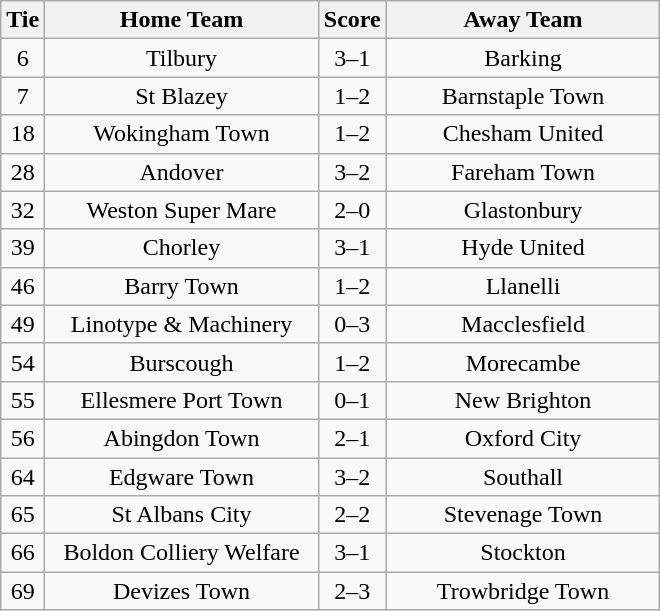<table class="wikitable" style="text-align:center;">
<tr>
<th width=20>Tie</th>
<th width=175>Home Team</th>
<th width=20>Score</th>
<th width=175>Away Team</th>
</tr>
<tr>
<td>6</td>
<td>Tilbury</td>
<td>3–1</td>
<td>Barking</td>
</tr>
<tr>
<td>7</td>
<td>St Blazey</td>
<td>1–2</td>
<td>Barnstaple Town</td>
</tr>
<tr>
<td>18</td>
<td>Wokingham Town</td>
<td>1–2</td>
<td>Chesham United</td>
</tr>
<tr>
<td>28</td>
<td>Andover</td>
<td>3–2</td>
<td>Fareham Town</td>
</tr>
<tr>
<td>32</td>
<td>Weston Super Mare</td>
<td>2–0</td>
<td>Glastonbury</td>
</tr>
<tr>
<td>39</td>
<td>Chorley</td>
<td>3–1</td>
<td>Hyde United</td>
</tr>
<tr>
<td>46</td>
<td>Barry Town</td>
<td>1–2</td>
<td>Llanelli</td>
</tr>
<tr>
<td>49</td>
<td>Linotype & Machinery</td>
<td>0–3</td>
<td>Macclesfield</td>
</tr>
<tr>
<td>54</td>
<td>Burscough</td>
<td>1–2</td>
<td>Morecambe</td>
</tr>
<tr>
<td>55</td>
<td>Ellesmere Port Town</td>
<td>0–1</td>
<td>New Brighton</td>
</tr>
<tr>
<td>56</td>
<td>Abingdon Town</td>
<td>2–1</td>
<td>Oxford City</td>
</tr>
<tr>
<td>64</td>
<td>Edgware Town</td>
<td>3–2</td>
<td>Southall</td>
</tr>
<tr>
<td>65</td>
<td>St Albans City</td>
<td>2–2</td>
<td>Stevenage Town</td>
</tr>
<tr>
<td>66</td>
<td>Boldon Colliery Welfare</td>
<td>3–1</td>
<td>Stockton</td>
</tr>
<tr>
<td>69</td>
<td>Devizes Town</td>
<td>2–3</td>
<td>Trowbridge Town</td>
</tr>
</table>
